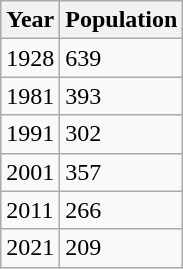<table class=wikitable>
<tr>
<th>Year</th>
<th>Population</th>
</tr>
<tr>
<td>1928</td>
<td>639</td>
</tr>
<tr>
<td>1981</td>
<td>393</td>
</tr>
<tr>
<td>1991</td>
<td>302</td>
</tr>
<tr>
<td>2001</td>
<td>357</td>
</tr>
<tr>
<td>2011</td>
<td>266</td>
</tr>
<tr>
<td>2021</td>
<td>209</td>
</tr>
</table>
